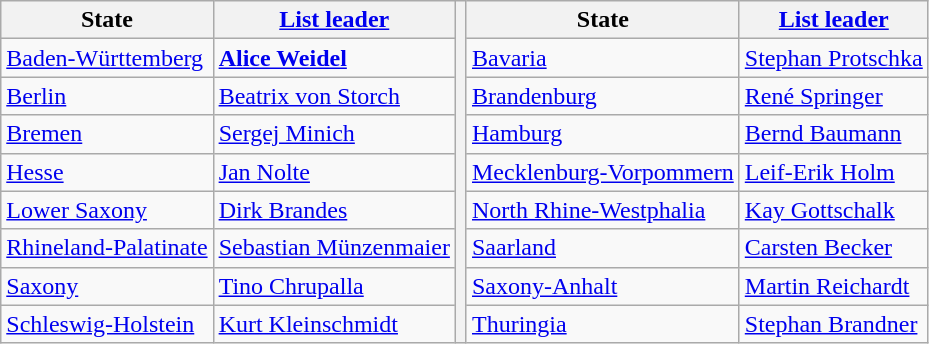<table class="wikitable">
<tr>
<th>State</th>
<th><a href='#'>List leader</a></th>
<th rowspan="9"></th>
<th>State</th>
<th><a href='#'>List leader</a></th>
</tr>
<tr>
<td><a href='#'>Baden-Württemberg</a></td>
<td><strong><a href='#'>Alice Weidel</a></strong></td>
<td><a href='#'>Bavaria</a></td>
<td><a href='#'>Stephan Protschka</a></td>
</tr>
<tr>
<td><a href='#'>Berlin</a></td>
<td><a href='#'>Beatrix von Storch</a></td>
<td><a href='#'>Brandenburg</a></td>
<td><a href='#'>René Springer</a></td>
</tr>
<tr>
<td><a href='#'>Bremen</a></td>
<td><a href='#'>Sergej Minich</a></td>
<td><a href='#'>Hamburg</a></td>
<td><a href='#'>Bernd Baumann</a></td>
</tr>
<tr>
<td><a href='#'>Hesse</a></td>
<td><a href='#'>Jan Nolte</a></td>
<td><a href='#'>Mecklenburg-Vorpommern</a></td>
<td><a href='#'>Leif-Erik Holm</a></td>
</tr>
<tr>
<td><a href='#'>Lower Saxony</a></td>
<td><a href='#'>Dirk Brandes</a></td>
<td><a href='#'>North Rhine-Westphalia</a></td>
<td><a href='#'>Kay Gottschalk</a></td>
</tr>
<tr>
<td><a href='#'>Rhineland-Palatinate</a></td>
<td><a href='#'>Sebastian Münzenmaier</a></td>
<td><a href='#'>Saarland</a></td>
<td><a href='#'>Carsten Becker</a></td>
</tr>
<tr>
<td><a href='#'>Saxony</a></td>
<td><a href='#'>Tino Chrupalla</a></td>
<td><a href='#'>Saxony-Anhalt</a></td>
<td><a href='#'>Martin Reichardt</a></td>
</tr>
<tr>
<td><a href='#'>Schleswig-Holstein</a></td>
<td><a href='#'>Kurt Kleinschmidt</a></td>
<td><a href='#'>Thuringia</a></td>
<td><a href='#'>Stephan Brandner</a></td>
</tr>
</table>
